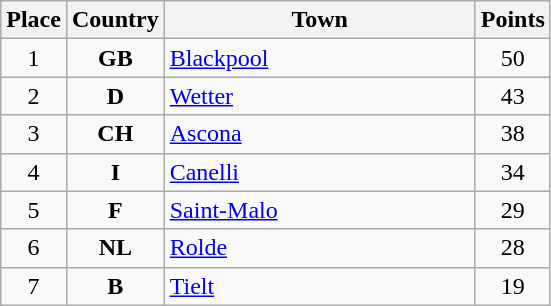<table class="wikitable toptextcells" style="text-align:center;">
<tr>
<th width="25">Place</th>
<th width="25">Country</th>
<th width="200">Town</th>
<th width="25">Points</th>
</tr>
<tr>
<td>1</td>
<td><strong>GB</strong></td>
<td align="left"><a href='#'>Blackpool</a></td>
<td>50</td>
</tr>
<tr>
<td>2</td>
<td><strong>D</strong></td>
<td align="left"><a href='#'>Wetter</a></td>
<td>43</td>
</tr>
<tr>
<td>3</td>
<td><strong>CH</strong></td>
<td align="left"><a href='#'>Ascona</a></td>
<td>38</td>
</tr>
<tr>
<td>4</td>
<td><strong>I</strong></td>
<td align="left"><a href='#'>Canelli</a></td>
<td>34</td>
</tr>
<tr>
<td>5</td>
<td><strong>F</strong></td>
<td align="left"><a href='#'>Saint-Malo</a></td>
<td>29</td>
</tr>
<tr>
<td>6</td>
<td><strong>NL</strong></td>
<td align="left"><a href='#'>Rolde</a></td>
<td>28</td>
</tr>
<tr>
<td>7</td>
<td><strong>B</strong></td>
<td align="left"><a href='#'>Tielt</a></td>
<td>19</td>
</tr>
</table>
